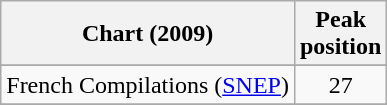<table class="wikitable sortable">
<tr>
<th>Chart (2009)</th>
<th>Peak<br>position</th>
</tr>
<tr>
</tr>
<tr>
<td align="left">French Compilations (<a href='#'>SNEP</a>)</td>
<td align="center">27</td>
</tr>
<tr>
</tr>
<tr>
</tr>
</table>
